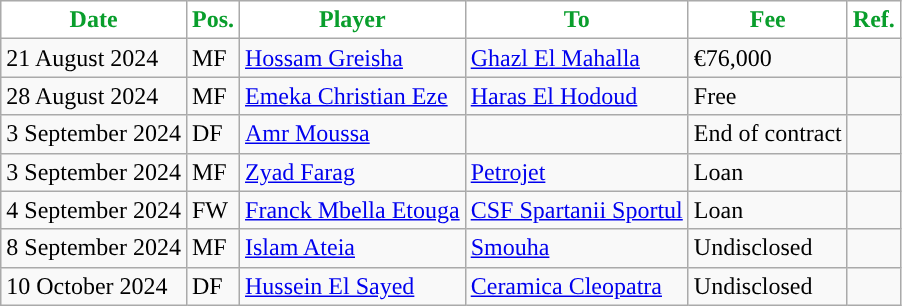<table class="wikitable plainrowheaders sortable">
<tr>
<th style="background:#ffffff; color:#099e2c; ">Date</th>
<th style="background:#ffffff; color:#099e2c; ">Pos.</th>
<th style="background:#ffffff; color:#099e2c; ">Player</th>
<th style="background:#ffffff; color:#099e2c; ">To</th>
<th style="background:#ffffff; color:#099e2c; ">Fee</th>
<th style="background:#ffffff; color:#099e2c; ">Ref.</th>
</tr>
<tr>
<td>21 August 2024</td>
<td>MF</td>
<td> <a href='#'>Hossam Greisha</a></td>
<td> <a href='#'>Ghazl El Mahalla</a></td>
<td>€76,000</td>
<td></td>
</tr>
<tr>
<td>28 August 2024</td>
<td>MF</td>
<td> <a href='#'>Emeka Christian Eze</a></td>
<td> <a href='#'>Haras El Hodoud</a></td>
<td>Free</td>
<td></td>
</tr>
<tr>
<td>3 September 2024</td>
<td>DF</td>
<td> <a href='#'>Amr Moussa</a></td>
<td></td>
<td>End of contract</td>
<td></td>
</tr>
<tr>
<td>3 September 2024</td>
<td>MF</td>
<td> <a href='#'>Zyad Farag</a></td>
<td> <a href='#'>Petrojet</a></td>
<td>Loan</td>
<td></td>
</tr>
<tr>
<td>4 September 2024</td>
<td>FW</td>
<td> <a href='#'>Franck Mbella Etouga</a></td>
<td> <a href='#'>CSF Spartanii Sportul</a></td>
<td>Loan</td>
<td></td>
</tr>
<tr>
<td>8 September 2024</td>
<td>MF</td>
<td> <a href='#'>Islam Ateia</a></td>
<td> <a href='#'>Smouha</a></td>
<td>Undisclosed</td>
<td></td>
</tr>
<tr>
<td>10 October 2024</td>
<td>DF</td>
<td> <a href='#'>Hussein El Sayed</a></td>
<td> <a href='#'>Ceramica Cleopatra</a></td>
<td>Undisclosed</td>
<td></td>
</tr>
</table>
